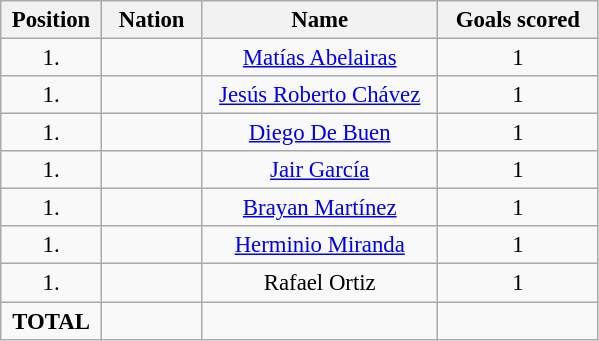<table class="wikitable" style="font-size: 95%; text-align: center;">
<tr>
<th width=60>Position</th>
<th width=60>Nation</th>
<th width=150>Name</th>
<th width=100>Goals scored</th>
</tr>
<tr>
<td>1.</td>
<td></td>
<td><a href='#'>Matías Abelairas</a></td>
<td>1</td>
</tr>
<tr>
<td>1.</td>
<td></td>
<td><a href='#'>Jesús Roberto Chávez</a></td>
<td>1</td>
</tr>
<tr>
<td>1.</td>
<td></td>
<td><a href='#'>Diego De Buen</a></td>
<td>1</td>
</tr>
<tr>
<td>1.</td>
<td></td>
<td><a href='#'>Jair García</a></td>
<td>1</td>
</tr>
<tr>
<td>1.</td>
<td></td>
<td><a href='#'>Brayan Martínez</a></td>
<td>1</td>
</tr>
<tr>
<td>1.</td>
<td></td>
<td><a href='#'>Herminio Miranda</a></td>
<td>1</td>
</tr>
<tr>
<td>1.</td>
<td></td>
<td>Rafael Ortiz</td>
<td>1</td>
</tr>
<tr>
<td><strong>TOTAL</strong></td>
<td></td>
<td></td>
<td></td>
</tr>
</table>
